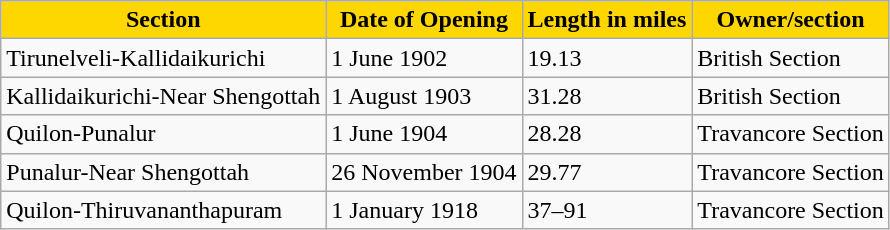<table class="wikitable">
<tr>
<th ! style="background:gold;">Section</th>
<th ! style="background:gold;">Date of Opening</th>
<th ! style="background:gold;">Length in miles</th>
<th ! style="background:gold;">Owner/section</th>
</tr>
<tr>
<td valign="top">Tirunelveli-Kallidaikurichi</td>
<td valign="top">1 June 1902</td>
<td valign="top">19.13</td>
<td valign="top">British Section</td>
</tr>
<tr>
<td valign="top">Kallidaikurichi-Near Shengottah</td>
<td valign="top">1 August 1903</td>
<td valign="top">31.28</td>
<td valign="top">British Section</td>
</tr>
<tr>
<td valign="top">Quilon-Punalur</td>
<td valign="top">1 June 1904</td>
<td valign="top">28.28</td>
<td valign="top">Travancore Section</td>
</tr>
<tr>
<td valign="top">Punalur-Near Shengottah</td>
<td valign="top">26 November 1904</td>
<td valign="top">29.77</td>
<td valign="top">Travancore Section</td>
</tr>
<tr>
<td valign="top">Quilon-Thiruvananthapuram</td>
<td valign="top">1 January 1918</td>
<td valign="top">37–91</td>
<td valign="top">Travancore Section</td>
</tr>
</table>
